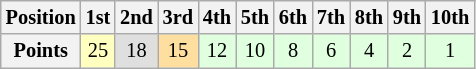<table class="wikitable" style="font-size: 85%;">
<tr>
<th>Position</th>
<th>1st</th>
<th>2nd</th>
<th>3rd</th>
<th>4th</th>
<th>5th</th>
<th>6th</th>
<th>7th</th>
<th>8th</th>
<th>9th</th>
<th>10th</th>
</tr>
<tr align="center">
<th>Points</th>
<td style="background:#FFFFBF;">25</td>
<td style="background:#DFDFDF;">18</td>
<td style="background:#FFDF9F;">15</td>
<td style="background:#DFFFDF;">12</td>
<td style="background:#DFFFDF;">10</td>
<td style="background:#DFFFDF;">8</td>
<td style="background:#DFFFDF;">6</td>
<td style="background:#DFFFDF;">4</td>
<td style="background:#DFFFDF;">2</td>
<td style="background:#DFFFDF;">1</td>
</tr>
</table>
